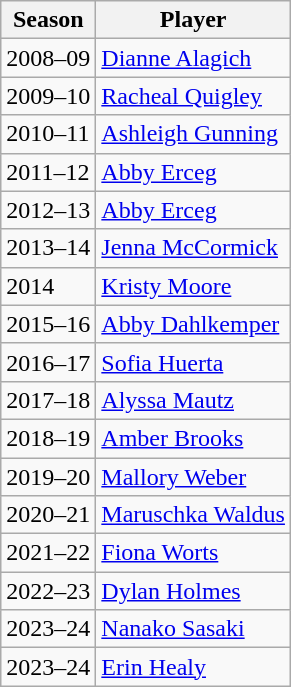<table class="wikitable">
<tr>
<th>Season</th>
<th>Player</th>
</tr>
<tr>
<td>2008–09</td>
<td> <a href='#'>Dianne Alagich</a></td>
</tr>
<tr>
<td>2009–10</td>
<td> <a href='#'>Racheal Quigley</a></td>
</tr>
<tr>
<td>2010–11</td>
<td> <a href='#'>Ashleigh Gunning</a></td>
</tr>
<tr>
<td>2011–12</td>
<td> <a href='#'>Abby Erceg</a></td>
</tr>
<tr>
<td>2012–13</td>
<td> <a href='#'>Abby Erceg</a></td>
</tr>
<tr>
<td>2013–14</td>
<td> <a href='#'>Jenna McCormick</a></td>
</tr>
<tr>
<td>2014</td>
<td> <a href='#'>Kristy Moore</a></td>
</tr>
<tr>
<td>2015–16</td>
<td> <a href='#'>Abby Dahlkemper</a></td>
</tr>
<tr>
<td>2016–17</td>
<td> <a href='#'>Sofia Huerta</a></td>
</tr>
<tr>
<td>2017–18</td>
<td> <a href='#'>Alyssa Mautz</a></td>
</tr>
<tr>
<td>2018–19</td>
<td> <a href='#'>Amber Brooks</a></td>
</tr>
<tr>
<td>2019–20</td>
<td> <a href='#'>Mallory Weber</a></td>
</tr>
<tr>
<td>2020–21</td>
<td> <a href='#'>Maruschka Waldus</a></td>
</tr>
<tr>
<td>2021–22</td>
<td> <a href='#'>Fiona Worts</a></td>
</tr>
<tr>
<td>2022–23</td>
<td> <a href='#'>Dylan Holmes</a></td>
</tr>
<tr>
<td>2023–24</td>
<td> <a href='#'>Nanako Sasaki</a></td>
</tr>
<tr>
<td>2023–24</td>
<td> <a href='#'>Erin Healy</a></td>
</tr>
</table>
